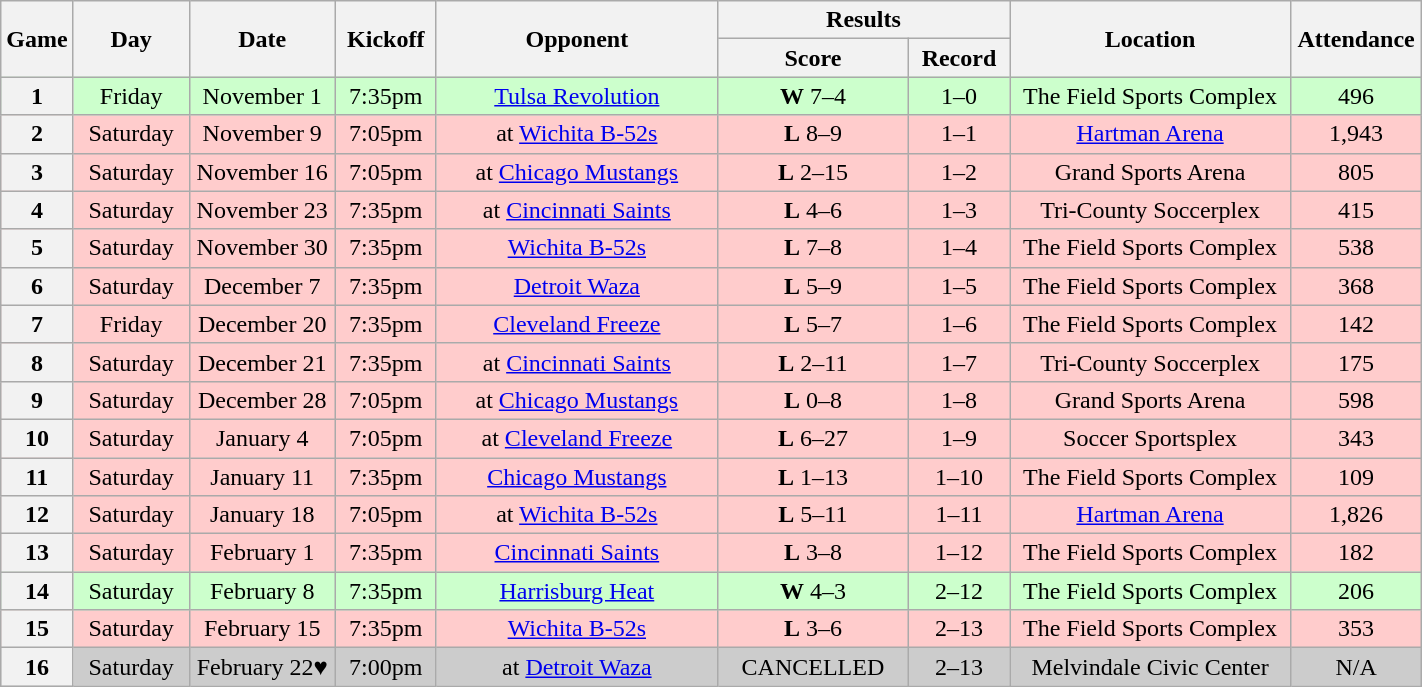<table class="wikitable">
<tr>
<th rowspan="2" width="40">Game</th>
<th rowspan="2" width="70">Day</th>
<th rowspan="2" width="90">Date</th>
<th rowspan="2" width="60">Kickoff</th>
<th rowspan="2" width="180">Opponent</th>
<th colspan="2" width="180">Results</th>
<th rowspan="2" width="180">Location</th>
<th rowspan="2" width="80">Attendance</th>
</tr>
<tr>
<th width="120">Score</th>
<th width="60">Record</th>
</tr>
<tr align="center" bgcolor="#CCFFCC">
<th>1</th>
<td>Friday</td>
<td>November 1</td>
<td>7:35pm</td>
<td><a href='#'>Tulsa Revolution</a></td>
<td><strong>W</strong> 7–4</td>
<td>1–0</td>
<td>The Field Sports Complex</td>
<td>496</td>
</tr>
<tr align="center" bgcolor="#FFCCCC">
<th>2</th>
<td>Saturday</td>
<td>November 9</td>
<td>7:05pm</td>
<td>at <a href='#'>Wichita B-52s</a></td>
<td><strong>L</strong> 8–9</td>
<td>1–1</td>
<td><a href='#'>Hartman Arena</a></td>
<td>1,943</td>
</tr>
<tr align="center" bgcolor="#FFCCCC">
<th>3</th>
<td>Saturday</td>
<td>November 16</td>
<td>7:05pm</td>
<td>at <a href='#'>Chicago Mustangs</a></td>
<td><strong>L</strong> 2–15</td>
<td>1–2</td>
<td>Grand Sports Arena</td>
<td>805</td>
</tr>
<tr align="center" bgcolor="#FFCCCC">
<th>4</th>
<td>Saturday</td>
<td>November 23</td>
<td>7:35pm</td>
<td>at <a href='#'>Cincinnati Saints</a></td>
<td><strong>L</strong> 4–6</td>
<td>1–3</td>
<td>Tri-County Soccerplex</td>
<td>415</td>
</tr>
<tr align="center" bgcolor="#FFCCCC">
<th>5</th>
<td>Saturday</td>
<td>November 30</td>
<td>7:35pm</td>
<td><a href='#'>Wichita B-52s</a></td>
<td><strong>L</strong> 7–8</td>
<td>1–4</td>
<td>The Field Sports Complex</td>
<td>538</td>
</tr>
<tr align="center" bgcolor="#FFCCCC">
<th>6</th>
<td>Saturday</td>
<td>December 7</td>
<td>7:35pm</td>
<td><a href='#'>Detroit Waza</a></td>
<td><strong>L</strong> 5–9</td>
<td>1–5</td>
<td>The Field Sports Complex</td>
<td>368</td>
</tr>
<tr align="center" bgcolor="#FFCCCC">
<th>7</th>
<td>Friday</td>
<td>December 20</td>
<td>7:35pm</td>
<td><a href='#'>Cleveland Freeze</a></td>
<td><strong>L</strong> 5–7</td>
<td>1–6</td>
<td>The Field Sports Complex</td>
<td>142</td>
</tr>
<tr align="center" bgcolor="#FFCCCC">
<th>8</th>
<td>Saturday</td>
<td>December 21</td>
<td>7:35pm</td>
<td>at <a href='#'>Cincinnati Saints</a></td>
<td><strong>L</strong> 2–11</td>
<td>1–7</td>
<td>Tri-County Soccerplex</td>
<td>175</td>
</tr>
<tr align="center" bgcolor="#FFCCCC">
<th>9</th>
<td>Saturday</td>
<td>December 28</td>
<td>7:05pm</td>
<td>at <a href='#'>Chicago Mustangs</a></td>
<td><strong>L</strong> 0–8</td>
<td>1–8</td>
<td>Grand Sports Arena</td>
<td>598</td>
</tr>
<tr align="center" bgcolor="#FFCCCC">
<th>10</th>
<td>Saturday</td>
<td>January 4</td>
<td>7:05pm</td>
<td>at <a href='#'>Cleveland Freeze</a></td>
<td><strong>L</strong> 6–27</td>
<td>1–9</td>
<td>Soccer Sportsplex</td>
<td>343</td>
</tr>
<tr align="center" bgcolor="#FFCCCC">
<th>11</th>
<td>Saturday</td>
<td>January 11</td>
<td>7:35pm</td>
<td><a href='#'>Chicago Mustangs</a></td>
<td><strong>L</strong> 1–13</td>
<td>1–10</td>
<td>The Field Sports Complex</td>
<td>109</td>
</tr>
<tr align="center" bgcolor="#FFCCCC">
<th>12</th>
<td>Saturday</td>
<td>January 18</td>
<td>7:05pm</td>
<td>at <a href='#'>Wichita B-52s</a></td>
<td><strong>L</strong> 5–11</td>
<td>1–11</td>
<td><a href='#'>Hartman Arena</a></td>
<td>1,826</td>
</tr>
<tr align="center" bgcolor="#FFCCCC">
<th>13</th>
<td>Saturday</td>
<td>February 1</td>
<td>7:35pm</td>
<td><a href='#'>Cincinnati Saints</a></td>
<td><strong>L</strong> 3–8</td>
<td>1–12</td>
<td>The Field Sports Complex</td>
<td>182</td>
</tr>
<tr align="center" bgcolor="#CCFFCC">
<th>14</th>
<td>Saturday</td>
<td>February 8</td>
<td>7:35pm</td>
<td><a href='#'>Harrisburg Heat</a></td>
<td><strong>W</strong> 4–3</td>
<td>2–12</td>
<td>The Field Sports Complex</td>
<td>206</td>
</tr>
<tr align="center" bgcolor="#FFCCCC">
<th>15</th>
<td>Saturday</td>
<td>February 15</td>
<td>7:35pm</td>
<td><a href='#'>Wichita B-52s</a></td>
<td><strong>L</strong> 3–6</td>
<td>2–13</td>
<td>The Field Sports Complex</td>
<td>353</td>
</tr>
<tr align="center" bgcolor="#CCCCCC">
<th>16</th>
<td>Saturday</td>
<td>February 22♥</td>
<td>7:00pm</td>
<td>at <a href='#'>Detroit Waza</a></td>
<td>CANCELLED</td>
<td>2–13</td>
<td>Melvindale Civic Center</td>
<td>N/A</td>
</tr>
</table>
